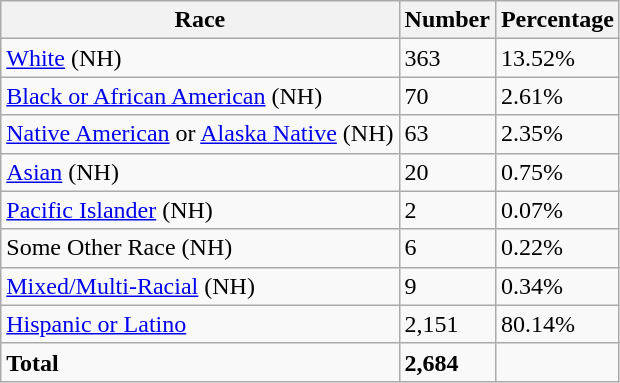<table class="wikitable">
<tr>
<th>Race</th>
<th>Number</th>
<th>Percentage</th>
</tr>
<tr>
<td><a href='#'>White</a> (NH)</td>
<td>363</td>
<td>13.52%</td>
</tr>
<tr>
<td><a href='#'>Black or African American</a> (NH)</td>
<td>70</td>
<td>2.61%</td>
</tr>
<tr>
<td><a href='#'>Native American</a> or <a href='#'>Alaska Native</a> (NH)</td>
<td>63</td>
<td>2.35%</td>
</tr>
<tr>
<td><a href='#'>Asian</a> (NH)</td>
<td>20</td>
<td>0.75%</td>
</tr>
<tr>
<td><a href='#'>Pacific Islander</a> (NH)</td>
<td>2</td>
<td>0.07%</td>
</tr>
<tr>
<td>Some Other Race (NH)</td>
<td>6</td>
<td>0.22%</td>
</tr>
<tr>
<td><a href='#'>Mixed/Multi-Racial</a> (NH)</td>
<td>9</td>
<td>0.34%</td>
</tr>
<tr>
<td><a href='#'>Hispanic or Latino</a></td>
<td>2,151</td>
<td>80.14%</td>
</tr>
<tr>
<td><strong>Total</strong></td>
<td><strong>2,684</strong></td>
<td></td>
</tr>
</table>
